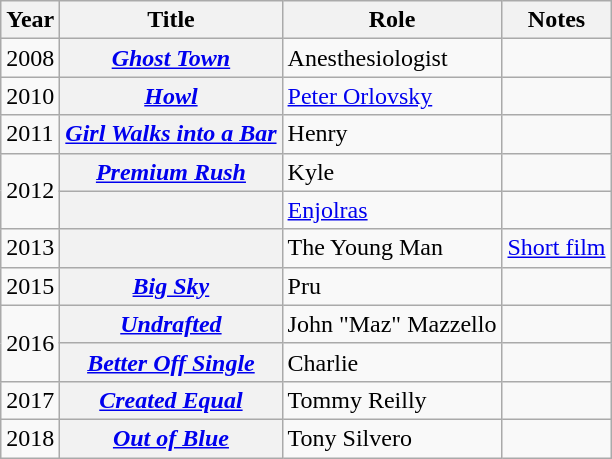<table class="wikitable plainrowheaders sortable">
<tr>
<th scope="col">Year</th>
<th scope="col">Title</th>
<th scope="col">Role</th>
<th scope="col" class="unsortable">Notes</th>
</tr>
<tr>
<td>2008</td>
<th scope="row"><em><a href='#'>Ghost Town</a></em></th>
<td>Anesthesiologist</td>
<td></td>
</tr>
<tr>
<td>2010</td>
<th scope="row"><em><a href='#'>Howl</a></em></th>
<td><a href='#'>Peter Orlovsky</a></td>
<td></td>
</tr>
<tr>
<td>2011</td>
<th scope="row"><em><a href='#'>Girl Walks into a Bar</a></em></th>
<td>Henry</td>
<td></td>
</tr>
<tr>
<td rowspan="2">2012</td>
<th scope="row"><em><a href='#'>Premium Rush</a></em></th>
<td>Kyle</td>
<td></td>
</tr>
<tr>
<th scope="row"><em></em></th>
<td><a href='#'>Enjolras</a></td>
<td></td>
</tr>
<tr>
<td>2013</td>
<th scope="row"><em></em></th>
<td>The Young Man</td>
<td><a href='#'>Short film</a></td>
</tr>
<tr>
<td>2015</td>
<th scope="row"><em><a href='#'>Big Sky</a></em></th>
<td>Pru</td>
<td></td>
</tr>
<tr>
<td rowspan="2">2016</td>
<th scope="row"><em><a href='#'>Undrafted</a></em></th>
<td>John "Maz" Mazzello</td>
<td></td>
</tr>
<tr>
<th scope="row"><em><a href='#'>Better Off Single</a></em></th>
<td>Charlie</td>
<td></td>
</tr>
<tr>
<td>2017</td>
<th scope="row"><em><a href='#'>Created Equal</a></em></th>
<td>Tommy Reilly</td>
<td></td>
</tr>
<tr>
<td>2018</td>
<th scope="row"><em><a href='#'>Out of Blue</a></em></th>
<td>Tony Silvero</td>
<td></td>
</tr>
</table>
